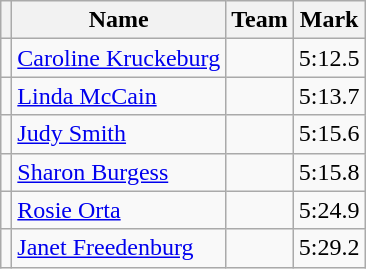<table class=wikitable>
<tr>
<th></th>
<th>Name</th>
<th>Team</th>
<th>Mark</th>
</tr>
<tr>
<td></td>
<td><a href='#'>Caroline Kruckeburg</a></td>
<td></td>
<td>5:12.5</td>
</tr>
<tr>
<td></td>
<td><a href='#'>Linda McCain</a></td>
<td></td>
<td>5:13.7</td>
</tr>
<tr>
<td></td>
<td><a href='#'>Judy Smith</a></td>
<td></td>
<td>5:15.6</td>
</tr>
<tr>
<td></td>
<td><a href='#'>Sharon Burgess</a></td>
<td></td>
<td>5:15.8</td>
</tr>
<tr>
<td></td>
<td><a href='#'>Rosie Orta</a></td>
<td></td>
<td>5:24.9</td>
</tr>
<tr>
<td></td>
<td><a href='#'>Janet Freedenburg</a></td>
<td></td>
<td>5:29.2</td>
</tr>
</table>
